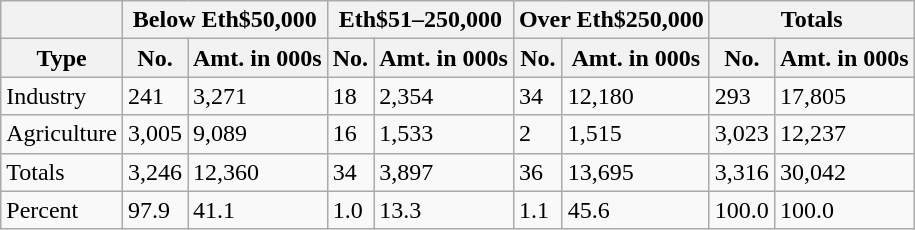<table class="wikitable">
<tr>
<th></th>
<th colspan="2">Below Eth$50,000</th>
<th colspan="2">Eth$51–250,000</th>
<th colspan="2">Over Eth$250,000</th>
<th colspan="2">Totals</th>
</tr>
<tr>
<th>Type</th>
<th>No.</th>
<th>Amt. in 000s</th>
<th>No.</th>
<th>Amt. in 000s</th>
<th>No.</th>
<th>Amt. in 000s</th>
<th>No.</th>
<th>Amt. in 000s</th>
</tr>
<tr>
<td>Industry</td>
<td>241</td>
<td>3,271</td>
<td>18</td>
<td>2,354</td>
<td>34</td>
<td>12,180</td>
<td>293</td>
<td>17,805</td>
</tr>
<tr>
<td>Agriculture</td>
<td>3,005</td>
<td>9,089</td>
<td>16</td>
<td>1,533</td>
<td>2</td>
<td>1,515</td>
<td>3,023</td>
<td>12,237</td>
</tr>
<tr>
<td>Totals</td>
<td>3,246</td>
<td>12,360</td>
<td>34</td>
<td>3,897</td>
<td>36</td>
<td>13,695</td>
<td>3,316</td>
<td>30,042</td>
</tr>
<tr>
<td>Percent</td>
<td>97.9</td>
<td>41.1</td>
<td>1.0</td>
<td>13.3</td>
<td>1.1</td>
<td>45.6</td>
<td>100.0</td>
<td>100.0</td>
</tr>
</table>
